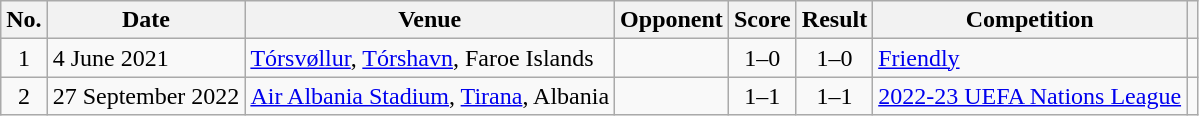<table class="wikitable sortable">
<tr>
<th scope="col">No.</th>
<th scope="col">Date</th>
<th scope="col">Venue</th>
<th scope="col">Opponent</th>
<th scope="col">Score</th>
<th scope="col">Result</th>
<th scope="col">Competition</th>
<th scope="col" class="unsortable"></th>
</tr>
<tr>
<td style="text-align:center">1</td>
<td>4 June 2021</td>
<td><a href='#'>Tórsvøllur</a>, <a href='#'>Tórshavn</a>, Faroe Islands</td>
<td></td>
<td style="text-align:center">1–0</td>
<td style="text-align:center">1–0</td>
<td><a href='#'>Friendly</a></td>
<td></td>
</tr>
<tr>
<td style="text-align:center">2</td>
<td>27 September 2022</td>
<td><a href='#'>Air Albania Stadium</a>, <a href='#'>Tirana</a>, Albania</td>
<td></td>
<td style="text-align:center">1–1</td>
<td style="text-align:center">1–1</td>
<td><a href='#'>2022-23 UEFA Nations League</a></td>
<td></td>
</tr>
</table>
